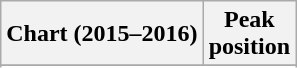<table class="wikitable sortable plainrowheaders" style="text-align:center">
<tr>
<th scope="col">Chart (2015–2016)</th>
<th scope="col">Peak<br> position</th>
</tr>
<tr>
</tr>
<tr>
</tr>
<tr>
</tr>
<tr>
</tr>
<tr>
</tr>
<tr>
</tr>
<tr>
</tr>
<tr>
</tr>
<tr>
</tr>
<tr>
</tr>
<tr>
</tr>
<tr>
</tr>
<tr>
</tr>
<tr>
</tr>
<tr>
</tr>
<tr>
</tr>
</table>
